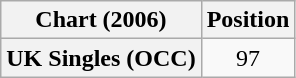<table class="wikitable plainrowheaders" style="text-align:center">
<tr>
<th scope="col">Chart (2006)</th>
<th scope="col">Position</th>
</tr>
<tr>
<th scope="row">UK Singles (OCC)</th>
<td>97</td>
</tr>
</table>
